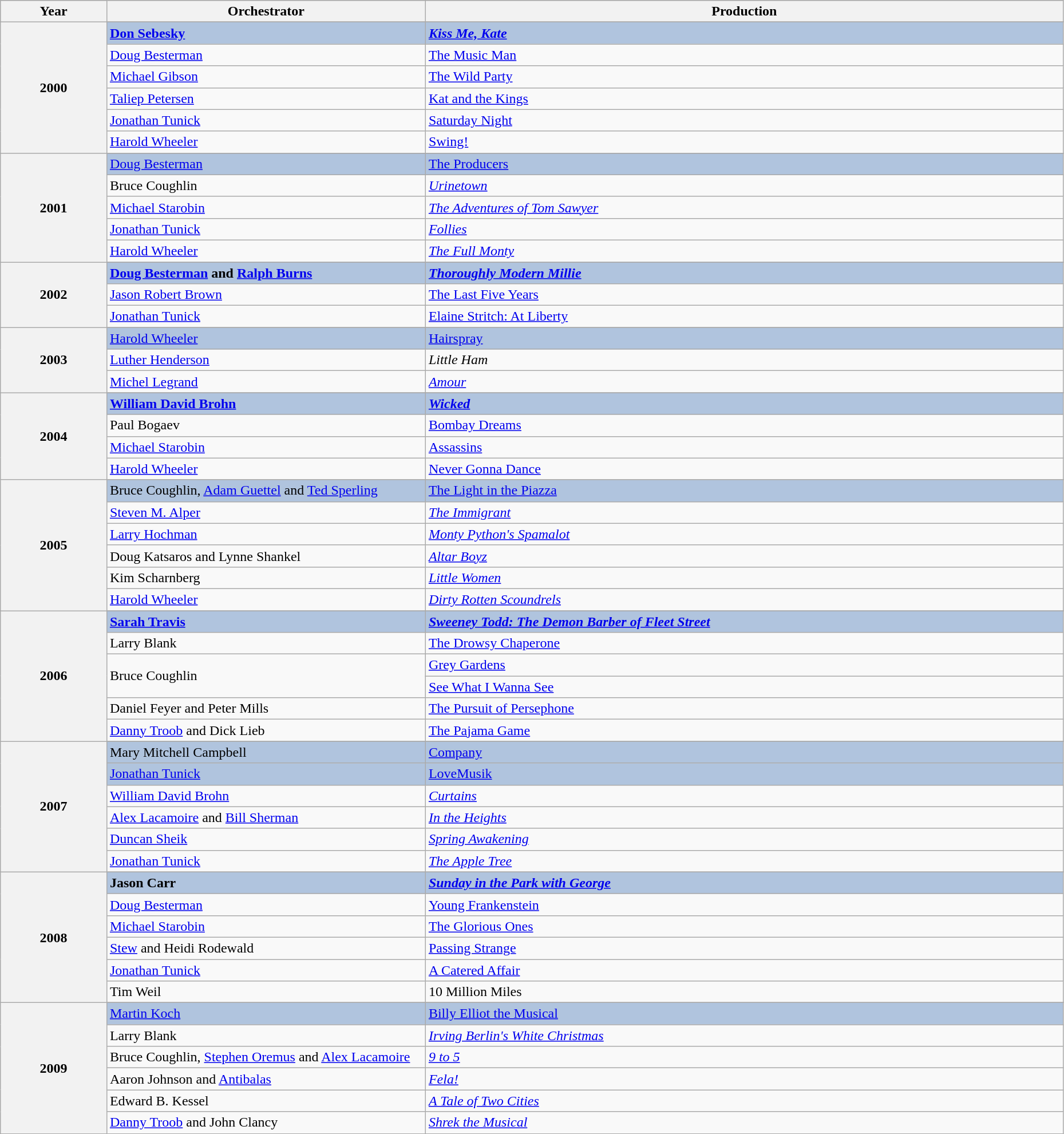<table class="wikitable" style="width:98%;">
<tr style="background:#bebebe;">
<th style="width:10%;">Year</th>
<th style="width:30%;">Orchestrator</th>
<th style="width:60%;">Production</th>
</tr>
<tr>
<th rowspan="7">2000</th>
</tr>
<tr style="background:#B0C4DE">
<td><strong><a href='#'>Don Sebesky</a></strong></td>
<td><strong><em><a href='#'>Kiss Me, Kate</a><em> <strong></td>
</tr>
<tr>
<td><a href='#'>Doug Besterman</a></td>
<td></em><a href='#'>The Music Man</a><em></td>
</tr>
<tr>
<td><a href='#'>Michael Gibson</a></td>
<td></em><a href='#'>The Wild Party</a><em></td>
</tr>
<tr>
<td><a href='#'>Taliep Petersen</a></td>
<td></em><a href='#'>Kat and the Kings</a><em></td>
</tr>
<tr>
<td><a href='#'>Jonathan Tunick</a></td>
<td></em><a href='#'>Saturday Night</a><em></td>
</tr>
<tr>
<td><a href='#'>Harold Wheeler</a></td>
<td></em><a href='#'>Swing!</a><em></td>
</tr>
<tr>
<th rowspan="6">2001</th>
</tr>
<tr style="background:#B0C4DE">
<td></strong><a href='#'>Doug Besterman</a><strong></td>
<td></em></strong><a href='#'>The Producers</a></em> </strong></td>
</tr>
<tr>
<td>Bruce Coughlin</td>
<td><em><a href='#'>Urinetown</a></em></td>
</tr>
<tr>
<td><a href='#'>Michael Starobin</a></td>
<td><em><a href='#'>The Adventures of Tom Sawyer</a></em></td>
</tr>
<tr>
<td><a href='#'>Jonathan Tunick</a></td>
<td><em><a href='#'>Follies</a></em></td>
</tr>
<tr>
<td><a href='#'>Harold Wheeler</a></td>
<td><em><a href='#'>The Full Monty</a></em></td>
</tr>
<tr>
<th rowspan="4">2002</th>
</tr>
<tr style="background:#B0C4DE">
<td><strong><a href='#'>Doug Besterman</a> and <a href='#'>Ralph Burns</a></strong></td>
<td><strong><em><a href='#'>Thoroughly Modern Millie</a><em> <strong></td>
</tr>
<tr>
<td><a href='#'>Jason Robert Brown</a></td>
<td></em><a href='#'>The Last Five Years</a><em></td>
</tr>
<tr>
<td><a href='#'>Jonathan Tunick</a></td>
<td></em><a href='#'>Elaine Stritch: At Liberty</a><em></td>
</tr>
<tr>
<th rowspan="4">2003</th>
</tr>
<tr style="background:#B0C4DE">
<td></strong><a href='#'>Harold Wheeler</a><strong></td>
<td></em></strong><a href='#'>Hairspray</a></em> </strong></td>
</tr>
<tr>
<td><a href='#'>Luther Henderson</a></td>
<td><em>Little Ham</em></td>
</tr>
<tr>
<td><a href='#'>Michel Legrand</a></td>
<td><em><a href='#'>Amour</a></em></td>
</tr>
<tr>
<th rowspan="5">2004</th>
</tr>
<tr style="background:#B0C4DE">
<td><strong><a href='#'>William David Brohn</a></strong></td>
<td><strong><em><a href='#'>Wicked</a><em> <strong></td>
</tr>
<tr>
<td>Paul Bogaev</td>
<td></em><a href='#'>Bombay Dreams</a><em></td>
</tr>
<tr>
<td><a href='#'>Michael Starobin</a></td>
<td></em><a href='#'>Assassins</a><em></td>
</tr>
<tr>
<td><a href='#'>Harold Wheeler</a></td>
<td></em><a href='#'>Never Gonna Dance</a><em></td>
</tr>
<tr>
<th rowspan="7">2005</th>
</tr>
<tr style="background:#B0C4DE">
<td></strong>Bruce Coughlin, <a href='#'>Adam Guettel</a> and <a href='#'>Ted Sperling</a><strong></td>
<td></em></strong><a href='#'>The Light in the Piazza</a></em> </strong></td>
</tr>
<tr>
<td><a href='#'>Steven M. Alper</a></td>
<td><em><a href='#'>The Immigrant</a></em></td>
</tr>
<tr>
<td><a href='#'>Larry Hochman</a></td>
<td><em><a href='#'>Monty Python's Spamalot</a></em></td>
</tr>
<tr>
<td>Doug Katsaros and Lynne Shankel</td>
<td><em><a href='#'>Altar Boyz</a></em></td>
</tr>
<tr>
<td>Kim Scharnberg</td>
<td><em><a href='#'>Little Women</a></em></td>
</tr>
<tr>
<td><a href='#'>Harold Wheeler</a></td>
<td><em><a href='#'>Dirty Rotten Scoundrels</a></em></td>
</tr>
<tr>
<th rowspan="7">2006</th>
</tr>
<tr style="background:#B0C4DE">
<td><strong><a href='#'>Sarah Travis</a></strong></td>
<td><strong><em><a href='#'>Sweeney Todd: The Demon Barber of Fleet Street</a><em> <strong></td>
</tr>
<tr>
<td>Larry Blank</td>
<td></em><a href='#'>The Drowsy Chaperone</a><em></td>
</tr>
<tr>
<td rowspan="2">Bruce Coughlin</td>
<td></em><a href='#'>Grey Gardens</a><em></td>
</tr>
<tr>
<td></em><a href='#'>See What I Wanna See</a><em></td>
</tr>
<tr>
<td>Daniel Feyer and Peter Mills</td>
<td></em><a href='#'>The Pursuit of Persephone</a><em></td>
</tr>
<tr>
<td><a href='#'>Danny Troob</a> and Dick Lieb</td>
<td></em><a href='#'>The Pajama Game</a><em></td>
</tr>
<tr>
<th rowspan="7">2007</th>
</tr>
<tr style="background:#B0C4DE">
<td></strong>Mary Mitchell Campbell<strong></td>
<td></em></strong><a href='#'>Company</a><strong><em></td>
</tr>
<tr style="background:#B0C4DE">
<td></strong><a href='#'>Jonathan Tunick</a><strong></td>
<td></em></strong><a href='#'>LoveMusik</a></em> </strong></td>
</tr>
<tr>
<td><a href='#'>William David Brohn</a></td>
<td><em><a href='#'>Curtains</a></em></td>
</tr>
<tr>
<td><a href='#'>Alex Lacamoire</a> and <a href='#'>Bill Sherman</a></td>
<td><em><a href='#'>In the Heights</a></em></td>
</tr>
<tr>
<td><a href='#'>Duncan Sheik</a></td>
<td><em><a href='#'>Spring Awakening</a></em></td>
</tr>
<tr>
<td><a href='#'>Jonathan Tunick</a></td>
<td><em><a href='#'>The Apple Tree</a></em></td>
</tr>
<tr>
<th rowspan="7">2008</th>
</tr>
<tr style="background:#B0C4DE">
<td><strong>Jason Carr</strong></td>
<td><strong><em><a href='#'>Sunday in the Park with George</a><em> <strong></td>
</tr>
<tr>
<td><a href='#'>Doug Besterman</a></td>
<td></em><a href='#'>Young Frankenstein</a><em></td>
</tr>
<tr>
<td><a href='#'>Michael Starobin</a></td>
<td></em><a href='#'>The Glorious Ones</a><em></td>
</tr>
<tr>
<td><a href='#'>Stew</a> and Heidi Rodewald</td>
<td></em><a href='#'>Passing Strange</a><em></td>
</tr>
<tr>
<td><a href='#'>Jonathan Tunick</a></td>
<td></em><a href='#'>A Catered Affair</a><em></td>
</tr>
<tr>
<td>Tim Weil</td>
<td></em>10 Million Miles<em></td>
</tr>
<tr>
<th rowspan="7">2009</th>
</tr>
<tr style="background:#B0C4DE">
<td></strong><a href='#'>Martin Koch</a><strong></td>
<td></em></strong><a href='#'>Billy Elliot the Musical</a></em> </strong></td>
</tr>
<tr>
<td>Larry Blank</td>
<td><em><a href='#'>Irving Berlin's White Christmas</a></em></td>
</tr>
<tr>
<td>Bruce Coughlin, <a href='#'>Stephen Oremus</a> and <a href='#'>Alex Lacamoire</a></td>
<td><em><a href='#'>9 to 5</a></em></td>
</tr>
<tr>
<td>Aaron Johnson and <a href='#'>Antibalas</a></td>
<td><em><a href='#'>Fela!</a></em></td>
</tr>
<tr>
<td>Edward B. Kessel</td>
<td><em><a href='#'>A Tale of Two Cities</a></em></td>
</tr>
<tr>
<td><a href='#'>Danny Troob</a> and John Clancy</td>
<td><em><a href='#'>Shrek the Musical</a></em></td>
</tr>
</table>
